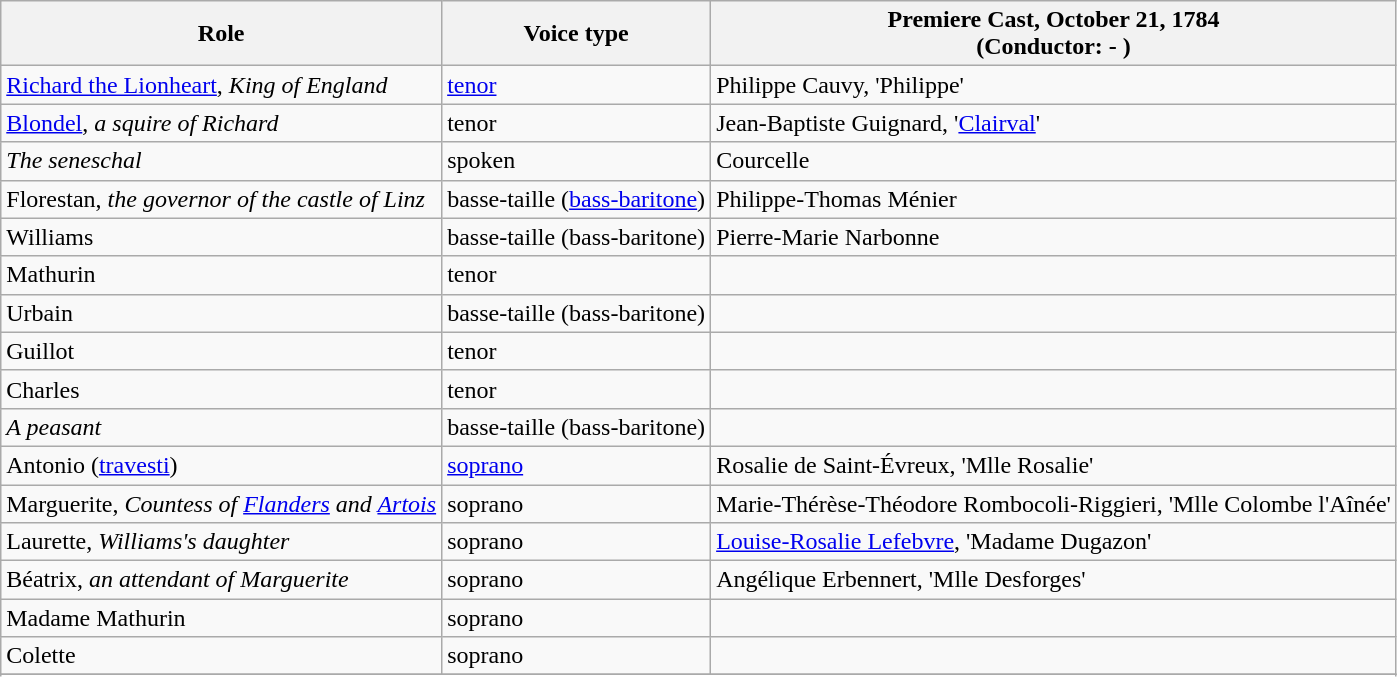<table class="wikitable">
<tr>
<th>Role</th>
<th>Voice type</th>
<th>Premiere Cast, October 21, 1784<br>(Conductor: - )</th>
</tr>
<tr>
<td><a href='#'>Richard the Lionheart</a>, <em>King of England</em></td>
<td><a href='#'>tenor</a></td>
<td>Philippe Cauvy, 'Philippe'</td>
</tr>
<tr>
<td><a href='#'>Blondel</a>, <em>a squire of Richard</em></td>
<td>tenor</td>
<td>Jean-Baptiste Guignard, '<a href='#'>Clairval</a>'</td>
</tr>
<tr>
<td><em>The seneschal</em></td>
<td>spoken</td>
<td>Courcelle</td>
</tr>
<tr>
<td>Florestan, <em>the governor of the castle of Linz</em></td>
<td>basse-taille (<a href='#'>bass-baritone</a>)</td>
<td>Philippe-Thomas Ménier</td>
</tr>
<tr>
<td>Williams</td>
<td>basse-taille (bass-baritone)</td>
<td>Pierre-Marie Narbonne</td>
</tr>
<tr>
<td>Mathurin</td>
<td>tenor</td>
<td></td>
</tr>
<tr>
<td>Urbain</td>
<td>basse-taille (bass-baritone)</td>
<td></td>
</tr>
<tr>
<td>Guillot</td>
<td>tenor</td>
<td></td>
</tr>
<tr>
<td>Charles</td>
<td>tenor</td>
<td></td>
</tr>
<tr>
<td><em>A peasant</em></td>
<td>basse-taille (bass-baritone)</td>
<td></td>
</tr>
<tr>
<td>Antonio (<a href='#'>travesti</a>)</td>
<td><a href='#'>soprano</a></td>
<td>Rosalie de Saint-Évreux, 'Mlle Rosalie'</td>
</tr>
<tr>
<td>Marguerite, <em>Countess of <a href='#'>Flanders</a> and <a href='#'>Artois</a></em></td>
<td>soprano</td>
<td>Marie-Thérèse-Théodore Rombocoli-Riggieri, 'Mlle Colombe l'Aînée'</td>
</tr>
<tr>
<td>Laurette, <em>Williams's daughter</em></td>
<td>soprano</td>
<td><a href='#'>Louise-Rosalie Lefebvre</a>, 'Madame Dugazon'</td>
</tr>
<tr>
<td>Béatrix, <em>an attendant of Marguerite</em></td>
<td>soprano</td>
<td>Angélique Erbennert, 'Mlle Desforges'</td>
</tr>
<tr>
<td>Madame Mathurin</td>
<td>soprano</td>
<td></td>
</tr>
<tr>
<td>Colette</td>
<td>soprano</td>
<td></td>
</tr>
<tr>
</tr>
<tr>
</tr>
</table>
